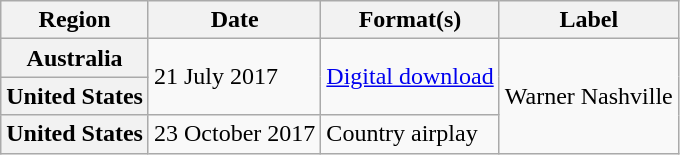<table class="wikitable plainrowheaders">
<tr>
<th scope="col">Region</th>
<th scope="col">Date</th>
<th scope="col">Format(s)</th>
<th scope="col">Label</th>
</tr>
<tr>
<th scope="row">Australia</th>
<td rowspan="2">21 July 2017</td>
<td rowspan="2"><a href='#'>Digital download</a></td>
<td rowspan="3">Warner Nashville</td>
</tr>
<tr>
<th scope="row">United States</th>
</tr>
<tr>
<th scope="row">United States</th>
<td rowspan="2">23 October 2017</td>
<td rowspan="2">Country airplay</td>
</tr>
</table>
